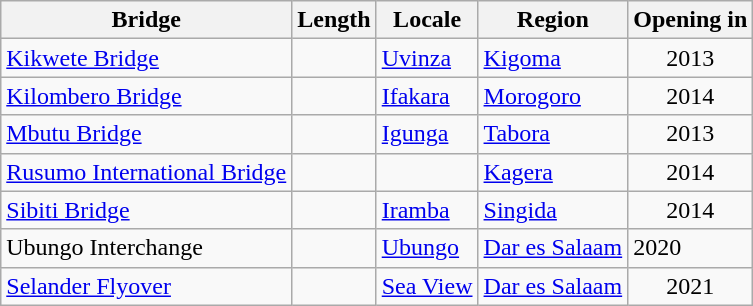<table class="wikitable sortable" border="1">
<tr>
<th>Bridge</th>
<th>Length</th>
<th>Locale</th>
<th>Region</th>
<th>Opening in</th>
</tr>
<tr>
<td><a href='#'>Kikwete Bridge</a></td>
<td></td>
<td><a href='#'>Uvinza</a></td>
<td><a href='#'>Kigoma</a></td>
<td align=center>2013</td>
</tr>
<tr>
<td><a href='#'>Kilombero Bridge</a></td>
<td></td>
<td><a href='#'>Ifakara</a></td>
<td><a href='#'>Morogoro</a></td>
<td align=center>2014</td>
</tr>
<tr>
<td><a href='#'>Mbutu Bridge</a></td>
<td></td>
<td><a href='#'>Igunga</a></td>
<td><a href='#'>Tabora</a></td>
<td align=center>2013</td>
</tr>
<tr>
<td><a href='#'>Rusumo International Bridge</a></td>
<td></td>
<td></td>
<td><a href='#'>Kagera</a></td>
<td align=center>2014</td>
</tr>
<tr>
<td><a href='#'>Sibiti Bridge</a></td>
<td></td>
<td><a href='#'>Iramba</a></td>
<td><a href='#'>Singida</a></td>
<td align=center>2014</td>
</tr>
<tr>
<td>Ubungo Interchange</td>
<td></td>
<td><a href='#'>Ubungo</a></td>
<td><a href='#'>Dar es Salaam</a></td>
<td>2020</td>
</tr>
<tr>
<td><a href='#'>Selander Flyover</a></td>
<td></td>
<td><a href='#'>Sea View</a></td>
<td><a href='#'>Dar es Salaam</a></td>
<td align=center>2021</td>
</tr>
</table>
